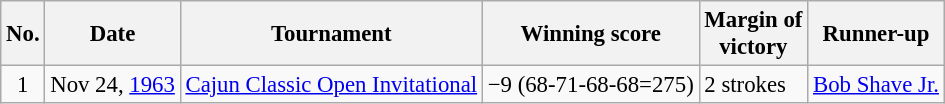<table class="wikitable" style="font-size:95%;">
<tr>
<th>No.</th>
<th>Date</th>
<th>Tournament</th>
<th>Winning score</th>
<th>Margin of<br>victory</th>
<th>Runner-up</th>
</tr>
<tr>
<td align=center>1</td>
<td align=right>Nov 24, <a href='#'>1963</a></td>
<td><a href='#'>Cajun Classic Open Invitational</a></td>
<td>−9 (68-71-68-68=275)</td>
<td>2 strokes</td>
<td> <a href='#'>Bob Shave Jr.</a></td>
</tr>
</table>
